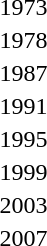<table>
<tr>
<td>1973</td>
<td></td>
<td></td>
<td><br></td>
</tr>
<tr>
<td>1978</td>
<td></td>
<td></td>
<td><br></td>
</tr>
<tr>
<td>1987</td>
<td></td>
<td></td>
<td><br></td>
</tr>
<tr>
<td>1991</td>
<td></td>
<td></td>
<td><br></td>
</tr>
<tr>
<td>1995</td>
<td></td>
<td></td>
<td><br></td>
</tr>
<tr>
<td>1999</td>
<td></td>
<td></td>
<td><br></td>
</tr>
<tr>
<td>2003</td>
<td></td>
<td></td>
<td><br></td>
</tr>
<tr>
<td>2007</td>
<td></td>
<td></td>
<td> <br> </td>
</tr>
</table>
